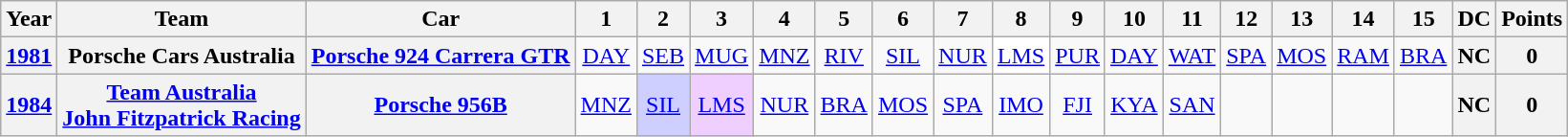<table class="wikitable" style="text-align:center">
<tr>
<th>Year</th>
<th>Team</th>
<th>Car</th>
<th>1</th>
<th>2</th>
<th>3</th>
<th>4</th>
<th>5</th>
<th>6</th>
<th>7</th>
<th>8</th>
<th>9</th>
<th>10</th>
<th>11</th>
<th>12</th>
<th>13</th>
<th>14</th>
<th>15</th>
<th>DC</th>
<th>Points</th>
</tr>
<tr>
<th><a href='#'>1981</a></th>
<th> Porsche Cars Australia</th>
<th><a href='#'>Porsche 924 Carrera GTR</a></th>
<td><a href='#'>DAY</a></td>
<td><a href='#'>SEB</a></td>
<td><a href='#'>MUG</a></td>
<td><a href='#'>MNZ</a></td>
<td><a href='#'>RIV</a></td>
<td><a href='#'>SIL</a></td>
<td><a href='#'>NUR</a></td>
<td style="background:#ffffff;"><a href='#'>LMS</a><br></td>
<td><a href='#'>PUR</a></td>
<td><a href='#'>DAY</a></td>
<td><a href='#'>WAT</a></td>
<td><a href='#'>SPA</a></td>
<td><a href='#'>MOS</a></td>
<td><a href='#'>RAM</a></td>
<td><a href='#'>BRA</a></td>
<th>NC</th>
<th>0</th>
</tr>
<tr>
<th><a href='#'>1984</a></th>
<th> <a href='#'>Team Australia</a><br> <a href='#'>John Fitzpatrick Racing</a></th>
<th><a href='#'>Porsche 956B</a></th>
<td><a href='#'>MNZ</a></td>
<td style="background:#cfcfff;"><a href='#'>SIL</a><br></td>
<td style="background:#efcfff;"><a href='#'>LMS</a><br></td>
<td><a href='#'>NUR</a></td>
<td><a href='#'>BRA</a></td>
<td><a href='#'>MOS</a></td>
<td><a href='#'>SPA</a></td>
<td><a href='#'>IMO</a></td>
<td><a href='#'>FJI</a></td>
<td><a href='#'>KYA</a></td>
<td><a href='#'>SAN</a></td>
<td></td>
<td></td>
<td></td>
<td></td>
<th>NC</th>
<th>0</th>
</tr>
</table>
